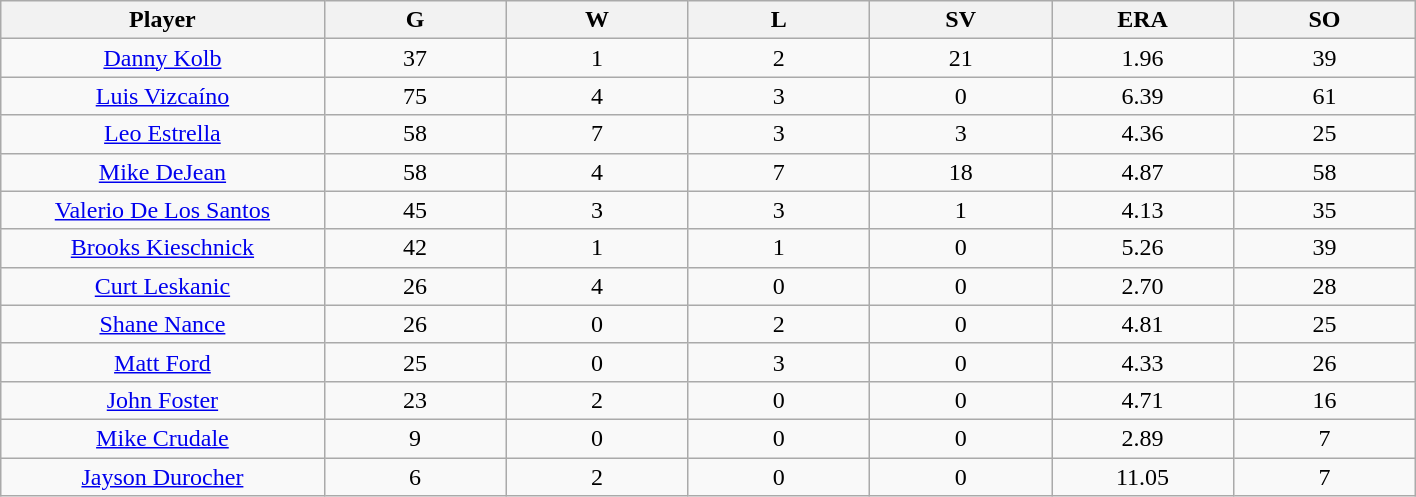<table class="wikitable sortable">
<tr>
<th bgcolor="#DDDDFF" width="16%">Player</th>
<th bgcolor="#DDDDFF" width="9%">G</th>
<th bgcolor="#DDDDFF" width="9%">W</th>
<th bgcolor="#DDDDFF" width="9%">L</th>
<th bgcolor="#DDDDFF" width="9%">SV</th>
<th bgcolor="#DDDDFF" width="9%">ERA</th>
<th bgcolor="#DDDDFF" width="9%">SO</th>
</tr>
<tr align=center>
<td><a href='#'>Danny Kolb</a></td>
<td>37</td>
<td>1</td>
<td>2</td>
<td>21</td>
<td>1.96</td>
<td>39</td>
</tr>
<tr align=center>
<td><a href='#'>Luis Vizcaíno</a></td>
<td>75</td>
<td>4</td>
<td>3</td>
<td>0</td>
<td>6.39</td>
<td>61</td>
</tr>
<tr align=center>
<td><a href='#'>Leo Estrella</a></td>
<td>58</td>
<td>7</td>
<td>3</td>
<td>3</td>
<td>4.36</td>
<td>25</td>
</tr>
<tr align=center>
<td><a href='#'>Mike DeJean</a></td>
<td>58</td>
<td>4</td>
<td>7</td>
<td>18</td>
<td>4.87</td>
<td>58</td>
</tr>
<tr align=center>
<td><a href='#'>Valerio De Los Santos</a></td>
<td>45</td>
<td>3</td>
<td>3</td>
<td>1</td>
<td>4.13</td>
<td>35</td>
</tr>
<tr align=center>
<td><a href='#'>Brooks Kieschnick</a></td>
<td>42</td>
<td>1</td>
<td>1</td>
<td>0</td>
<td>5.26</td>
<td>39</td>
</tr>
<tr align=center>
<td><a href='#'>Curt Leskanic</a></td>
<td>26</td>
<td>4</td>
<td>0</td>
<td>0</td>
<td>2.70</td>
<td>28</td>
</tr>
<tr align=center>
<td><a href='#'>Shane Nance</a></td>
<td>26</td>
<td>0</td>
<td>2</td>
<td>0</td>
<td>4.81</td>
<td>25</td>
</tr>
<tr align=center>
<td><a href='#'>Matt Ford</a></td>
<td>25</td>
<td>0</td>
<td>3</td>
<td>0</td>
<td>4.33</td>
<td>26</td>
</tr>
<tr align=center>
<td><a href='#'>John Foster</a></td>
<td>23</td>
<td>2</td>
<td>0</td>
<td>0</td>
<td>4.71</td>
<td>16</td>
</tr>
<tr align=center>
<td><a href='#'>Mike Crudale</a></td>
<td>9</td>
<td>0</td>
<td>0</td>
<td>0</td>
<td>2.89</td>
<td>7</td>
</tr>
<tr align=center>
<td><a href='#'>Jayson Durocher</a></td>
<td>6</td>
<td>2</td>
<td>0</td>
<td>0</td>
<td>11.05</td>
<td>7</td>
</tr>
</table>
